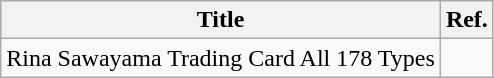<table class="wikitable">
<tr>
<th>Title</th>
<th>Ref.</th>
</tr>
<tr>
<td>Rina Sawayama Trading Card All 178 Types</td>
<td></td>
</tr>
</table>
